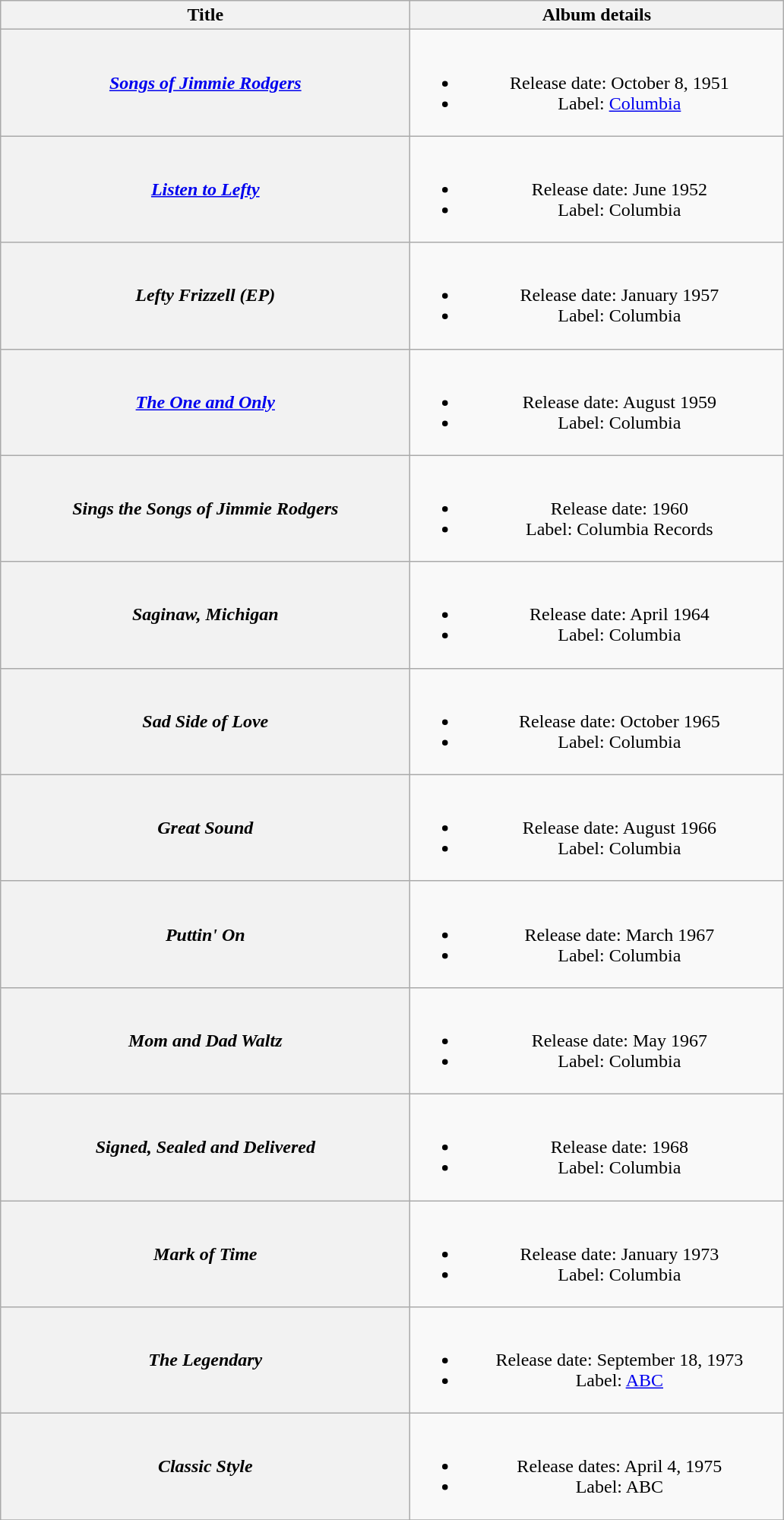<table class="wikitable plainrowheaders" style="text-align:center;">
<tr>
<th style="width:22em;">Title</th>
<th style="width:20em;">Album details</th>
</tr>
<tr>
<th scope="row"><em><a href='#'>Songs of Jimmie Rodgers</a></em></th>
<td><br><ul><li>Release date: October 8, 1951</li><li>Label: <a href='#'>Columbia</a></li></ul></td>
</tr>
<tr>
<th scope="row"><em><a href='#'>Listen to Lefty</a></em></th>
<td><br><ul><li>Release date: June 1952</li><li>Label: Columbia</li></ul></td>
</tr>
<tr>
<th scope="row"><em>Lefty Frizzell (EP)</em></th>
<td><br><ul><li>Release date: January 1957</li><li>Label: Columbia</li></ul></td>
</tr>
<tr>
<th scope="row"><em><a href='#'>The One and Only</a></em></th>
<td><br><ul><li>Release date: August 1959</li><li>Label: Columbia</li></ul></td>
</tr>
<tr>
<th scope="row"><em>Sings the Songs of Jimmie Rodgers</em></th>
<td><br><ul><li>Release date: 1960</li><li>Label: Columbia Records</li></ul></td>
</tr>
<tr>
<th scope="row"><em>Saginaw, Michigan</em></th>
<td><br><ul><li>Release date: April 1964</li><li>Label: Columbia</li></ul></td>
</tr>
<tr>
<th scope="row"><em>Sad Side of Love</em></th>
<td><br><ul><li>Release date: October 1965</li><li>Label: Columbia</li></ul></td>
</tr>
<tr>
<th scope="row"><em>Great Sound</em></th>
<td><br><ul><li>Release date: August 1966</li><li>Label: Columbia</li></ul></td>
</tr>
<tr>
<th scope="row"><em>Puttin' On</em></th>
<td><br><ul><li>Release date: March 1967</li><li>Label: Columbia</li></ul></td>
</tr>
<tr>
<th scope="row"><em>Mom and Dad Waltz</em></th>
<td><br><ul><li>Release date: May 1967</li><li>Label: Columbia</li></ul></td>
</tr>
<tr>
<th scope="row"><em>Signed, Sealed and Delivered</em></th>
<td><br><ul><li>Release date: 1968</li><li>Label: Columbia</li></ul></td>
</tr>
<tr>
<th scope="row"><em>Mark of Time</em></th>
<td><br><ul><li>Release date: January 1973</li><li>Label: Columbia</li></ul></td>
</tr>
<tr>
<th scope="row"><em>The Legendary</em></th>
<td><br><ul><li>Release date: September 18, 1973</li><li>Label: <a href='#'>ABC</a></li></ul></td>
</tr>
<tr>
<th scope="row"><em>Classic Style</em></th>
<td><br><ul><li>Release dates: April 4, 1975</li><li>Label: ABC</li></ul></td>
</tr>
<tr>
</tr>
</table>
